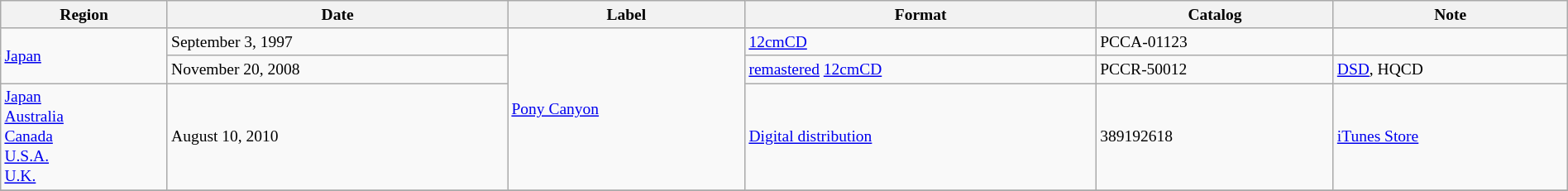<table class="wikitable sortable" style="margin:0 auto; font-size:small; width:100%">
<tr>
<th>Region</th>
<th>Date</th>
<th>Label</th>
<th>Format</th>
<th>Catalog</th>
<th>Note</th>
</tr>
<tr>
<td rowspan="2"><a href='#'>Japan</a></td>
<td>September 3, 1997</td>
<td rowspan="3"><a href='#'>Pony Canyon</a></td>
<td><a href='#'>12cmCD</a></td>
<td>PCCA-01123</td>
<td></td>
</tr>
<tr>
<td>November 20, 2008</td>
<td><a href='#'>remastered</a> <a href='#'>12cmCD</a></td>
<td>PCCR-50012</td>
<td><a href='#'>DSD</a>, HQCD</td>
</tr>
<tr>
<td><a href='#'>Japan</a><br><a href='#'>Australia</a><br><a href='#'>Canada</a><br><a href='#'>U.S.A.</a><br><a href='#'>U.K.</a></td>
<td>August 10, 2010</td>
<td><a href='#'>Digital distribution</a></td>
<td>389192618</td>
<td><a href='#'>iTunes Store</a></td>
</tr>
<tr>
</tr>
</table>
